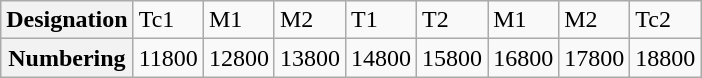<table class="wikitable">
<tr>
<th>Designation</th>
<td>Tc1</td>
<td>M1</td>
<td>M2</td>
<td>T1</td>
<td>T2</td>
<td>M1</td>
<td>M2</td>
<td>Tc2</td>
</tr>
<tr>
<th>Numbering</th>
<td>11800</td>
<td>12800</td>
<td>13800</td>
<td>14800</td>
<td>15800</td>
<td>16800</td>
<td>17800</td>
<td>18800</td>
</tr>
</table>
